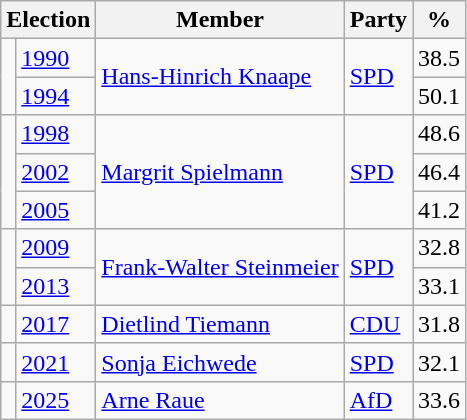<table class=wikitable>
<tr>
<th colspan=2>Election</th>
<th>Member</th>
<th>Party</th>
<th>%</th>
</tr>
<tr>
<td rowspan=2 bgcolor=></td>
<td><a href='#'>1990</a></td>
<td rowspan=2><a href='#'>Hans-Hinrich Knaape</a></td>
<td rowspan=2><a href='#'>SPD</a></td>
<td align=right>38.5</td>
</tr>
<tr>
<td><a href='#'>1994</a></td>
<td align=right>50.1</td>
</tr>
<tr>
<td rowspan=3 bgcolor=></td>
<td><a href='#'>1998</a></td>
<td rowspan=3><a href='#'>Margrit Spielmann</a></td>
<td rowspan=3><a href='#'>SPD</a></td>
<td align=right>48.6</td>
</tr>
<tr>
<td><a href='#'>2002</a></td>
<td align=right>46.4</td>
</tr>
<tr>
<td><a href='#'>2005</a></td>
<td align=right>41.2</td>
</tr>
<tr>
<td rowspan=2 bgcolor=></td>
<td><a href='#'>2009</a></td>
<td rowspan=2><a href='#'>Frank-Walter Steinmeier</a></td>
<td rowspan=2><a href='#'>SPD</a></td>
<td align=right>32.8</td>
</tr>
<tr>
<td><a href='#'>2013</a></td>
<td align=right>33.1</td>
</tr>
<tr>
<td bgcolor=></td>
<td><a href='#'>2017</a></td>
<td><a href='#'>Dietlind Tiemann</a></td>
<td><a href='#'>CDU</a></td>
<td align=right>31.8</td>
</tr>
<tr>
<td bgcolor=></td>
<td><a href='#'>2021</a></td>
<td><a href='#'>Sonja Eichwede</a></td>
<td><a href='#'>SPD</a></td>
<td align=right>32.1</td>
</tr>
<tr>
<td bgcolor=></td>
<td><a href='#'>2025</a></td>
<td><a href='#'>Arne Raue</a></td>
<td><a href='#'>AfD</a></td>
<td align=right>33.6</td>
</tr>
</table>
